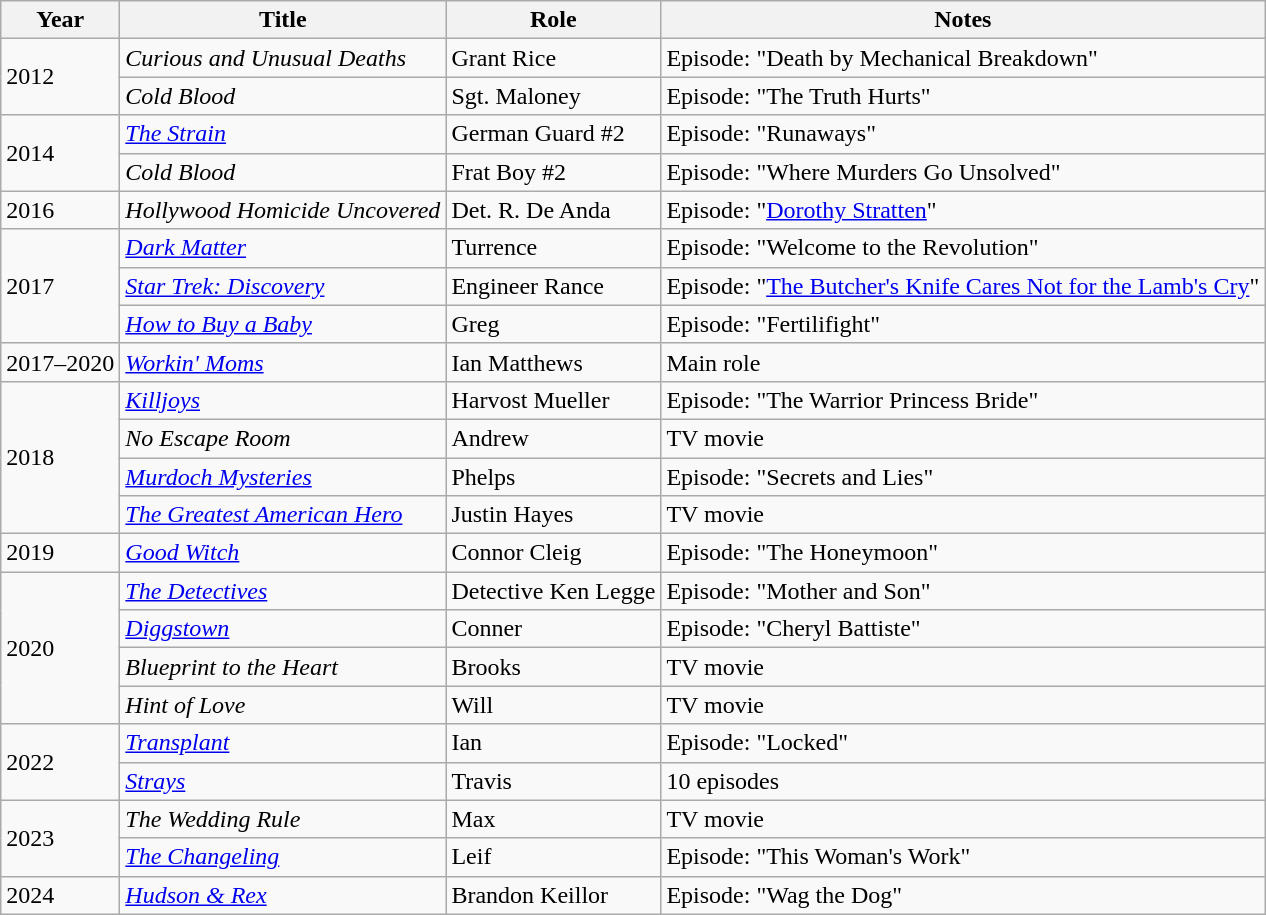<table class="wikitable sortable">
<tr>
<th>Year</th>
<th>Title</th>
<th>Role</th>
<th class="unsortable">Notes</th>
</tr>
<tr>
<td rowspan="2">2012</td>
<td><em>Curious and Unusual Deaths</em></td>
<td>Grant Rice</td>
<td>Episode: "Death by Mechanical Breakdown"</td>
</tr>
<tr>
<td><em>Cold Blood</em></td>
<td>Sgt. Maloney</td>
<td>Episode: "The Truth Hurts"</td>
</tr>
<tr>
<td rowspan="2">2014</td>
<td><em><a href='#'>The Strain</a></em></td>
<td>German Guard #2</td>
<td>Episode: "Runaways"</td>
</tr>
<tr>
<td><em>Cold Blood</em></td>
<td>Frat Boy #2</td>
<td>Episode: "Where Murders Go Unsolved"</td>
</tr>
<tr>
<td>2016</td>
<td><em>Hollywood Homicide Uncovered</em></td>
<td>Det. R. De Anda</td>
<td>Episode: "<a href='#'>Dorothy Stratten</a>"</td>
</tr>
<tr>
<td rowspan="3">2017</td>
<td><em><a href='#'>Dark Matter</a></em></td>
<td>Turrence</td>
<td>Episode: "Welcome to the Revolution"</td>
</tr>
<tr>
<td><em><a href='#'>Star Trek: Discovery</a></em></td>
<td>Engineer Rance</td>
<td>Episode: "<a href='#'>The Butcher's Knife Cares Not for the Lamb's Cry</a>"</td>
</tr>
<tr>
<td><em><a href='#'>How to Buy a Baby</a></em></td>
<td>Greg</td>
<td>Episode: "Fertilifight"</td>
</tr>
<tr>
<td>2017–2020</td>
<td><em><a href='#'>Workin' Moms</a></em></td>
<td>Ian Matthews</td>
<td>Main role</td>
</tr>
<tr>
<td rowspan="4">2018</td>
<td><em><a href='#'>Killjoys</a></em></td>
<td>Harvost Mueller</td>
<td>Episode: "The Warrior Princess Bride"</td>
</tr>
<tr>
<td><em>No Escape Room</em></td>
<td>Andrew</td>
<td>TV movie</td>
</tr>
<tr>
<td><em><a href='#'>Murdoch Mysteries</a></em></td>
<td>Phelps</td>
<td>Episode: "Secrets and Lies"</td>
</tr>
<tr>
<td><em><a href='#'>The Greatest American Hero</a></em></td>
<td>Justin Hayes</td>
<td>TV movie</td>
</tr>
<tr>
<td>2019</td>
<td><em><a href='#'>Good Witch</a></em></td>
<td>Connor Cleig</td>
<td>Episode: "The Honeymoon"</td>
</tr>
<tr>
<td rowspan="4">2020</td>
<td><em><a href='#'>The Detectives</a></em></td>
<td>Detective Ken Legge</td>
<td>Episode: "Mother and Son"</td>
</tr>
<tr>
<td><em><a href='#'>Diggstown</a></em></td>
<td>Conner</td>
<td>Episode: "Cheryl Battiste"</td>
</tr>
<tr>
<td><em>Blueprint to the Heart</em></td>
<td>Brooks</td>
<td>TV movie</td>
</tr>
<tr>
<td><em>Hint of Love</em></td>
<td>Will</td>
<td>TV movie</td>
</tr>
<tr>
<td rowspan="2">2022</td>
<td><em><a href='#'>Transplant</a></em></td>
<td>Ian</td>
<td>Episode: "Locked"</td>
</tr>
<tr>
<td><em><a href='#'>Strays</a></em></td>
<td>Travis</td>
<td>10 episodes</td>
</tr>
<tr>
<td rowspan="2">2023</td>
<td><em>The Wedding Rule</em></td>
<td>Max</td>
<td>TV movie</td>
</tr>
<tr>
<td><em><a href='#'>The Changeling</a></em></td>
<td>Leif</td>
<td>Episode: "This Woman's Work"</td>
</tr>
<tr>
<td>2024</td>
<td><em><a href='#'>Hudson & Rex</a></em></td>
<td>Brandon Keillor</td>
<td>Episode: "Wag the Dog"</td>
</tr>
</table>
